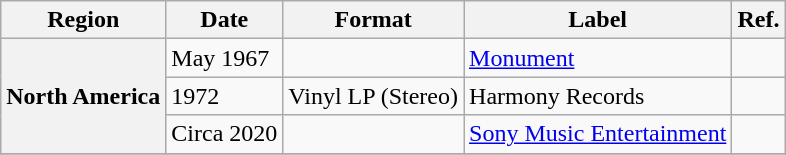<table class="wikitable plainrowheaders">
<tr>
<th scope="col">Region</th>
<th scope="col">Date</th>
<th scope="col">Format</th>
<th scope="col">Label</th>
<th scope="col">Ref.</th>
</tr>
<tr>
<th scope="row" rowspan="3">North America</th>
<td>May 1967</td>
<td></td>
<td><a href='#'>Monument</a></td>
<td></td>
</tr>
<tr>
<td>1972</td>
<td>Vinyl LP (Stereo)</td>
<td>Harmony Records</td>
<td></td>
</tr>
<tr>
<td>Circa 2020</td>
<td></td>
<td><a href='#'>Sony Music Entertainment</a></td>
<td></td>
</tr>
<tr>
</tr>
</table>
